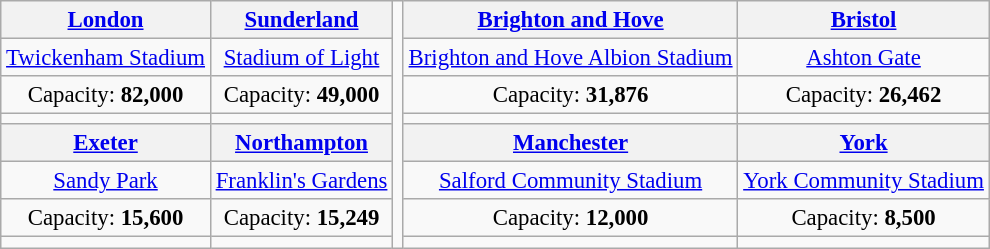<table class="wikitable" style="font-size:95%;">
<tr>
<th><a href='#'>London</a></th>
<th><a href='#'>Sunderland</a></th>
<td rowspan="8"></td>
<th><a href='#'>Brighton and Hove</a></th>
<th><a href='#'>Bristol</a></th>
</tr>
<tr>
<td style="text-align:center;"><a href='#'>Twickenham Stadium</a></td>
<td style="text-align:center;"><a href='#'>Stadium of Light</a></td>
<td style="text-align:center;"><div><a href='#'>Brighton and Hove Albion Stadium</a></div></td>
<td style="text-align:center;"><a href='#'>Ashton Gate</a></td>
</tr>
<tr>
<td style="text-align:center;">Capacity: <strong>82,000</strong></td>
<td style="text-align:center;">Capacity: <strong>49,000</strong></td>
<td style="text-align:center;">Capacity: <strong>31,876</strong></td>
<td style="text-align:center;">Capacity: <strong>26,462</strong></td>
</tr>
<tr>
<td style="text-align:center;"></td>
<td style="text-align:center;"></td>
<td style="text-align:center;"></td>
<td style="text-align:center;"></td>
</tr>
<tr>
<th><a href='#'>Exeter</a></th>
<th><a href='#'>Northampton</a></th>
<th><a href='#'>Manchester</a></th>
<th><a href='#'>York</a></th>
</tr>
<tr>
<td style="text-align:center;"><a href='#'>Sandy Park</a></td>
<td style="text-align:center;"><a href='#'>Franklin's Gardens</a></td>
<td style="text-align:center;"><div><a href='#'>Salford Community Stadium</a></div></td>
<td style="text-align:center;"><a href='#'>York Community Stadium</a></td>
</tr>
<tr>
<td style="text-align:center;">Capacity: <strong>15,600</strong></td>
<td style="text-align:center;">Capacity: <strong>15,249</strong></td>
<td style="text-align:center;">Capacity: <strong>12,000</strong></td>
<td style="text-align:center;">Capacity: <strong>8,500</strong></td>
</tr>
<tr>
<td style="text-align:center;"></td>
<td style="text-align:center;"></td>
<td style="text-align:center;"></td>
<td style="text-align:center;"></td>
</tr>
</table>
